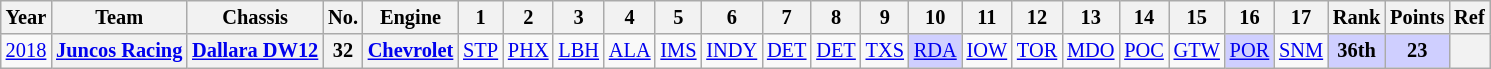<table class="wikitable" style="text-align:center; font-size:85%">
<tr>
<th>Year</th>
<th>Team</th>
<th>Chassis</th>
<th>No.</th>
<th>Engine</th>
<th>1</th>
<th>2</th>
<th>3</th>
<th>4</th>
<th>5</th>
<th>6</th>
<th>7</th>
<th>8</th>
<th>9</th>
<th>10</th>
<th>11</th>
<th>12</th>
<th>13</th>
<th>14</th>
<th>15</th>
<th>16</th>
<th>17</th>
<th>Rank</th>
<th>Points</th>
<th>Ref</th>
</tr>
<tr>
<td><a href='#'>2018</a></td>
<th nowrap><a href='#'>Juncos Racing</a></th>
<th rowspan=1 nowrap><a href='#'>Dallara DW12</a></th>
<th>32</th>
<th rowspan=1 nowrap><a href='#'>Chevrolet</a></th>
<td><a href='#'>STP</a></td>
<td><a href='#'>PHX</a></td>
<td><a href='#'>LBH</a></td>
<td><a href='#'>ALA</a></td>
<td><a href='#'>IMS</a></td>
<td><a href='#'>INDY</a></td>
<td><a href='#'>DET</a></td>
<td><a href='#'>DET</a></td>
<td><a href='#'>TXS</a></td>
<td style="background:#CFCFFF;"><a href='#'>RDA</a><br></td>
<td><a href='#'>IOW</a></td>
<td><a href='#'>TOR</a></td>
<td><a href='#'>MDO</a></td>
<td><a href='#'>POC</a></td>
<td><a href='#'>GTW</a></td>
<td style="background:#CFCFFF;"><a href='#'>POR</a><br></td>
<td><a href='#'>SNM</a></td>
<th style="background:#CFCFFF;">36th</th>
<th style="background:#CFCFFF;">23</th>
<th></th>
</tr>
</table>
